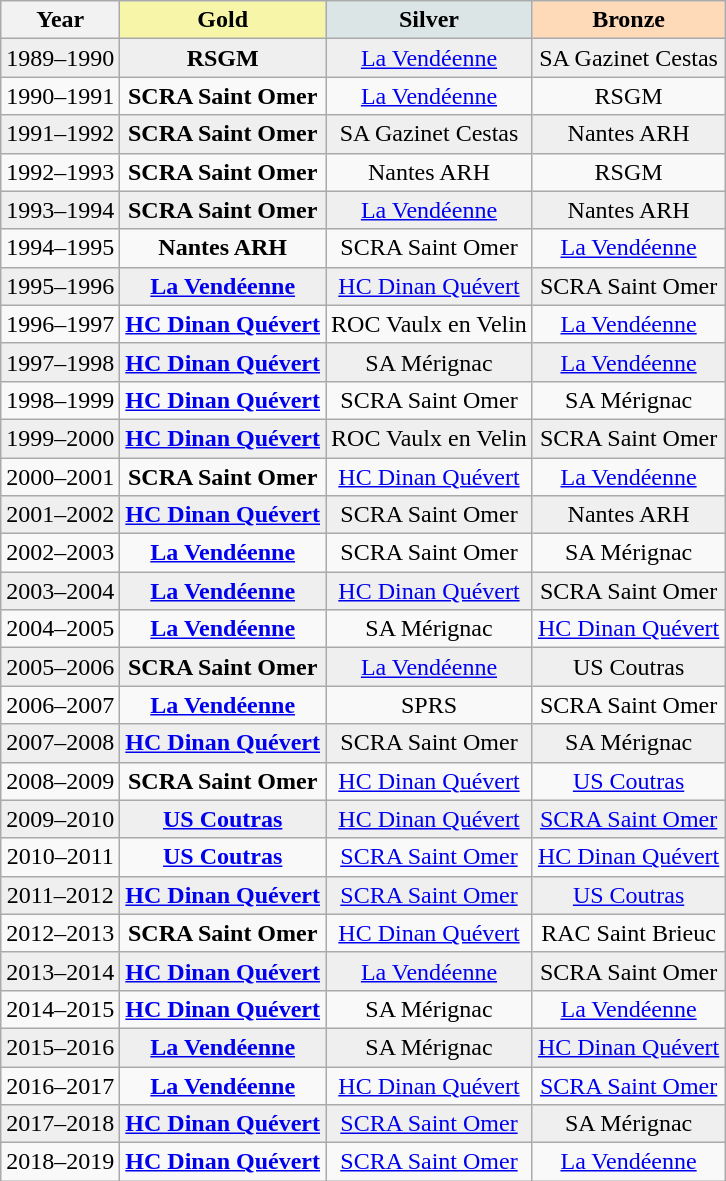<table class="wikitable sortable" style="text-align:center;">
<tr>
<th>Year</th>
<th style="background-color: #F7F6A8;"> Gold</th>
<th style="background-color: #DCE5E5;"> Silver</th>
<th style="background-color: #FFDAB9;"> Bronze</th>
</tr>
<tr style="background:#EFEFEF">
<td>1989–1990</td>
<td><strong>RSGM</strong></td>
<td><a href='#'>La Vendéenne</a></td>
<td>SA Gazinet Cestas</td>
</tr>
<tr>
<td>1990–1991</td>
<td><strong>SCRA Saint Omer</strong></td>
<td><a href='#'>La Vendéenne</a></td>
<td>RSGM</td>
</tr>
<tr style="background:#EFEFEF">
<td>1991–1992</td>
<td><strong>SCRA Saint Omer</strong></td>
<td>SA Gazinet Cestas</td>
<td>Nantes ARH</td>
</tr>
<tr>
<td>1992–1993</td>
<td><strong>SCRA Saint Omer</strong></td>
<td>Nantes ARH</td>
<td>RSGM</td>
</tr>
<tr style="background:#EFEFEF">
<td>1993–1994</td>
<td><strong>SCRA Saint Omer</strong></td>
<td><a href='#'>La Vendéenne</a></td>
<td>Nantes ARH</td>
</tr>
<tr>
<td>1994–1995</td>
<td><strong>Nantes ARH</strong></td>
<td>SCRA Saint Omer</td>
<td><a href='#'>La Vendéenne</a></td>
</tr>
<tr style="background:#EFEFEF">
<td>1995–1996</td>
<td><strong><a href='#'>La Vendéenne</a></strong></td>
<td><a href='#'>HC Dinan Quévert</a></td>
<td>SCRA Saint Omer</td>
</tr>
<tr>
<td>1996–1997</td>
<td><strong><a href='#'>HC Dinan Quévert</a></strong></td>
<td>ROC Vaulx en Velin</td>
<td><a href='#'>La Vendéenne</a></td>
</tr>
<tr style="background:#EFEFEF">
<td>1997–1998</td>
<td><strong><a href='#'>HC Dinan Quévert</a></strong></td>
<td>SA Mérignac</td>
<td><a href='#'>La Vendéenne</a></td>
</tr>
<tr>
<td>1998–1999</td>
<td><strong><a href='#'>HC Dinan Quévert</a></strong></td>
<td>SCRA Saint Omer</td>
<td>SA Mérignac</td>
</tr>
<tr style="background:#EFEFEF">
<td>1999–2000</td>
<td><strong><a href='#'>HC Dinan Quévert</a></strong></td>
<td>ROC Vaulx en Velin</td>
<td>SCRA Saint Omer</td>
</tr>
<tr>
<td>2000–2001</td>
<td><strong>SCRA Saint Omer</strong></td>
<td><a href='#'>HC Dinan Quévert</a></td>
<td><a href='#'>La Vendéenne</a></td>
</tr>
<tr style="background:#EFEFEF">
<td>2001–2002</td>
<td><strong><a href='#'>HC Dinan Quévert</a></strong></td>
<td>SCRA Saint Omer</td>
<td>Nantes ARH</td>
</tr>
<tr>
<td>2002–2003</td>
<td><strong><a href='#'>La Vendéenne</a></strong></td>
<td>SCRA Saint Omer</td>
<td>SA Mérignac</td>
</tr>
<tr style="background:#EFEFEF">
<td>2003–2004</td>
<td><strong><a href='#'>La Vendéenne</a></strong></td>
<td><a href='#'>HC Dinan Quévert</a></td>
<td>SCRA Saint Omer</td>
</tr>
<tr>
<td>2004–2005</td>
<td><strong><a href='#'>La Vendéenne</a></strong></td>
<td>SA Mérignac</td>
<td><a href='#'>HC Dinan Quévert</a></td>
</tr>
<tr style="background:#EFEFEF">
<td>2005–2006</td>
<td><strong>SCRA Saint Omer</strong></td>
<td><a href='#'>La Vendéenne</a></td>
<td>US Coutras</td>
</tr>
<tr>
<td>2006–2007</td>
<td><strong><a href='#'>La Vendéenne</a></strong></td>
<td>SPRS</td>
<td>SCRA Saint Omer</td>
</tr>
<tr style="background:#EFEFEF">
<td>2007–2008</td>
<td><strong><a href='#'>HC Dinan Quévert</a></strong></td>
<td>SCRA Saint Omer</td>
<td>SA Mérignac</td>
</tr>
<tr>
<td>2008–2009</td>
<td><strong>SCRA Saint Omer</strong></td>
<td><a href='#'>HC Dinan Quévert</a></td>
<td><a href='#'>US Coutras</a></td>
</tr>
<tr style="background:#EFEFEF">
<td>2009–2010</td>
<td><strong><a href='#'>US Coutras</a></strong></td>
<td><a href='#'>HC Dinan Quévert</a></td>
<td><a href='#'>SCRA Saint Omer</a></td>
</tr>
<tr>
<td>2010–2011</td>
<td><strong><a href='#'>US Coutras</a></strong></td>
<td><a href='#'>SCRA Saint Omer</a></td>
<td><a href='#'>HC Dinan Quévert</a></td>
</tr>
<tr style="background:#EFEFEF">
<td>2011–2012</td>
<td><strong><a href='#'>HC Dinan Quévert</a></strong></td>
<td><a href='#'>SCRA Saint Omer</a></td>
<td><a href='#'>US Coutras</a></td>
</tr>
<tr>
<td>2012–2013</td>
<td><strong>SCRA Saint Omer</strong></td>
<td><a href='#'>HC Dinan Quévert</a></td>
<td>RAC Saint Brieuc</td>
</tr>
<tr style="background:#EFEFEF">
<td>2013–2014</td>
<td><strong><a href='#'>HC Dinan Quévert</a></strong></td>
<td><a href='#'>La Vendéenne</a></td>
<td>SCRA Saint Omer</td>
</tr>
<tr>
<td>2014–2015</td>
<td><strong><a href='#'>HC Dinan Quévert</a></strong></td>
<td>SA Mérignac</td>
<td><a href='#'>La Vendéenne</a></td>
</tr>
<tr style="background:#EFEFEF">
<td>2015–2016</td>
<td><strong><a href='#'>La Vendéenne</a></strong></td>
<td>SA Mérignac</td>
<td><a href='#'>HC Dinan Quévert</a></td>
</tr>
<tr>
<td>2016–2017</td>
<td><strong><a href='#'>La Vendéenne</a></strong></td>
<td><a href='#'>HC Dinan Quévert</a></td>
<td><a href='#'>SCRA Saint Omer</a></td>
</tr>
<tr style="background:#EFEFEF">
<td>2017–2018</td>
<td><strong><a href='#'>HC Dinan Quévert</a></strong></td>
<td><a href='#'>SCRA Saint Omer</a></td>
<td>SA Mérignac</td>
</tr>
<tr>
<td>2018–2019</td>
<td><strong><a href='#'>HC Dinan Quévert</a></strong></td>
<td><a href='#'>SCRA Saint Omer</a></td>
<td><a href='#'>La Vendéenne</a></td>
</tr>
</table>
